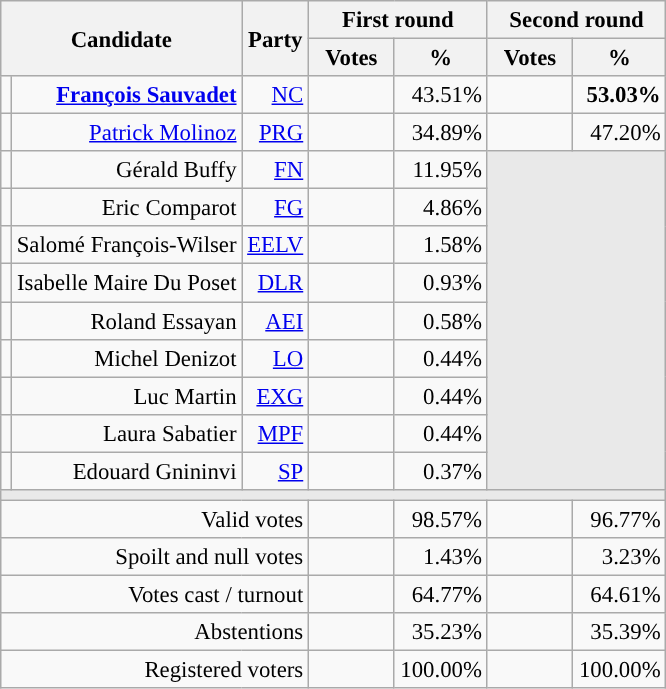<table class="wikitable" style="text-align:right;font-size:95%;">
<tr>
<th rowspan=2 colspan=2>Candidate</th>
<th rowspan=2 colspan=1>Party</th>
<th colspan=2>First round</th>
<th colspan=2>Second round</th>
</tr>
<tr>
<th style="width:50px;">Votes</th>
<th style="width:55px;">%</th>
<th style="width:50px;">Votes</th>
<th style="width:55px;">%</th>
</tr>
<tr>
<td style="color:inherit;background-color:"></td>
<td><strong><a href='#'>François Sauvadet</a></strong></td>
<td><a href='#'>NC</a></td>
<td></td>
<td>43.51%</td>
<td><strong></strong></td>
<td><strong>53.03%</strong></td>
</tr>
<tr>
<td style="color:inherit;background-color:"></td>
<td><a href='#'>Patrick Molinoz</a></td>
<td><a href='#'>PRG</a></td>
<td></td>
<td>34.89%</td>
<td></td>
<td>47.20%</td>
</tr>
<tr>
<td style="color:inherit;background-color:"></td>
<td>Gérald Buffy</td>
<td><a href='#'>FN</a></td>
<td></td>
<td>11.95%</td>
<td colspan=7 rowspan=9 style="background-color:#E9E9E9;"></td>
</tr>
<tr>
<td style="color:inherit;background-color:"></td>
<td>Eric Comparot</td>
<td><a href='#'>FG</a></td>
<td></td>
<td>4.86%</td>
</tr>
<tr>
<td style="color:inherit;background-color:"></td>
<td>Salomé François-Wilser</td>
<td><a href='#'>EELV</a></td>
<td></td>
<td>1.58%</td>
</tr>
<tr>
<td style="color:inherit;background-color:"></td>
<td>Isabelle Maire Du Poset</td>
<td><a href='#'>DLR</a></td>
<td></td>
<td>0.93%</td>
</tr>
<tr>
<td style="color:inherit;background-color:"></td>
<td>Roland Essayan</td>
<td><a href='#'>AEI</a></td>
<td></td>
<td>0.58%</td>
</tr>
<tr>
<td style="color:inherit;background-color:"></td>
<td>Michel Denizot</td>
<td><a href='#'>LO</a></td>
<td></td>
<td>0.44%</td>
</tr>
<tr>
<td style="color:inherit;background:"></td>
<td>Luc Martin</td>
<td><a href='#'>EXG</a></td>
<td></td>
<td>0.44%</td>
</tr>
<tr>
<td style="color:inherit;background-color:"></td>
<td>Laura Sabatier</td>
<td><a href='#'>MPF</a></td>
<td></td>
<td>0.44%</td>
</tr>
<tr>
<td style="color:inherit;background-color:"></td>
<td>Edouard Gnininvi</td>
<td><a href='#'>SP</a></td>
<td></td>
<td>0.37%</td>
</tr>
<tr>
<td colspan=7 style="background-color:#E9E9E9;"></td>
</tr>
<tr>
<td colspan=3>Valid votes</td>
<td></td>
<td>98.57%</td>
<td></td>
<td>96.77%</td>
</tr>
<tr>
<td colspan=3>Spoilt and null votes</td>
<td></td>
<td>1.43%</td>
<td></td>
<td>3.23%</td>
</tr>
<tr>
<td colspan=3>Votes cast / turnout</td>
<td></td>
<td>64.77%</td>
<td></td>
<td>64.61%</td>
</tr>
<tr>
<td colspan=3>Abstentions</td>
<td></td>
<td>35.23%</td>
<td></td>
<td>35.39%</td>
</tr>
<tr>
<td colspan=3>Registered voters</td>
<td></td>
<td>100.00%</td>
<td></td>
<td>100.00%</td>
</tr>
</table>
